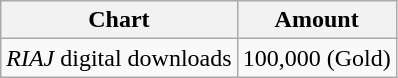<table class="wikitable">
<tr>
<th>Chart</th>
<th>Amount</th>
</tr>
<tr>
<td><em>RIAJ</em> digital downloads</td>
<td align="center">100,000 (Gold)</td>
</tr>
</table>
